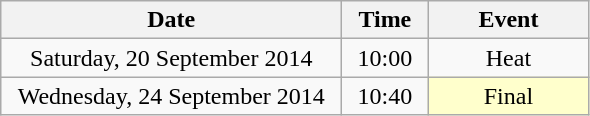<table class = "wikitable" style="text-align:center;">
<tr>
<th width=220>Date</th>
<th width=50>Time</th>
<th width=100>Event</th>
</tr>
<tr>
<td>Saturday, 20 September 2014</td>
<td>10:00</td>
<td>Heat</td>
</tr>
<tr>
<td>Wednesday, 24 September 2014</td>
<td>10:40</td>
<td bgcolor=ffffcc>Final</td>
</tr>
</table>
